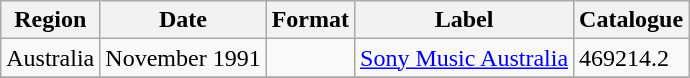<table class="wikitable plainrowheaders">
<tr>
<th scope="col">Region</th>
<th scope="col">Date</th>
<th scope="col">Format</th>
<th scope="col">Label</th>
<th scope="col">Catalogue</th>
</tr>
<tr>
<td>Australia</td>
<td>November 1991</td>
<td></td>
<td><a href='#'>Sony Music Australia</a></td>
<td>469214.2</td>
</tr>
<tr>
</tr>
</table>
